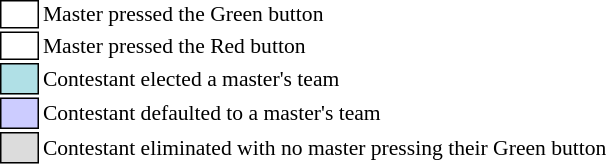<table class="toccolours" style="font-size: 90%; white-space: nowrap;">
<tr>
<td style="background:#FFFFFF; border:1px solid black;"></td>
<td>Master pressed the Green button</td>
</tr>
<tr>
<td style="background:#FFFFFF; border:1px solid black;"></td>
<td>Master pressed the Red button</td>
</tr>
<tr>
<td style="background:#B0E0E6; border:1px solid black;">      </td>
<td>Contestant elected a master's team</td>
</tr>
<tr>
<td style="background:#CCCCFF; border:1px solid black;">      </td>
<td>Contestant defaulted to a master's team</td>
</tr>
<tr>
<td style="background:#DCDCDC; border:1px solid black;">      </td>
<td>Contestant eliminated with no master pressing their Green button</td>
</tr>
<tr>
</tr>
</table>
